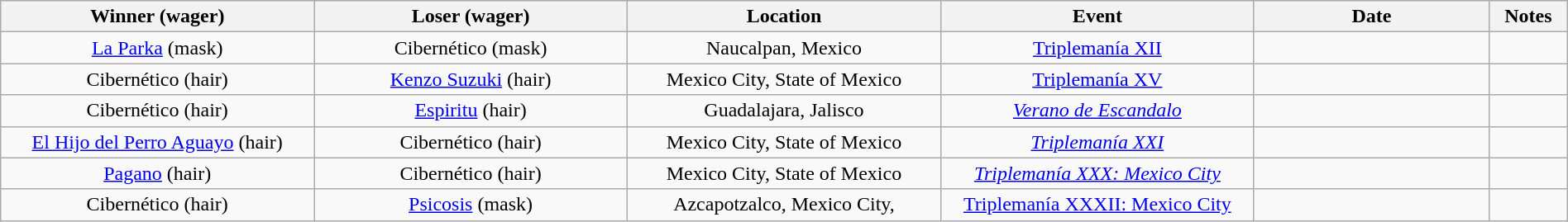<table class="wikitable sortable" width=100%  style="text-align: center">
<tr>
<th width=20% scope="col">Winner (wager)</th>
<th width=20% scope="col">Loser (wager)</th>
<th width=20% scope="col">Location</th>
<th width=20% scope="col">Event</th>
<th width=15% scope="col">Date</th>
<th class="unsortable" width=5% scope="col">Notes</th>
</tr>
<tr>
<td><a href='#'>La Parka</a> (mask)</td>
<td>Cibernético (mask)</td>
<td>Naucalpan, Mexico</td>
<td><a href='#'>Triplemanía XII</a></td>
<td></td>
<td></td>
</tr>
<tr>
<td>Cibernético (hair)</td>
<td><a href='#'>Kenzo Suzuki</a> (hair)</td>
<td>Mexico City, State of Mexico</td>
<td><a href='#'>Triplemanía XV</a></td>
<td></td>
<td></td>
</tr>
<tr>
<td>Cibernético (hair)</td>
<td><a href='#'>Espiritu</a> (hair)</td>
<td>Guadalajara, Jalisco</td>
<td><em><a href='#'>Verano de Escandalo</a></em></td>
<td></td>
<td></td>
</tr>
<tr>
<td><a href='#'>El Hijo del Perro Aguayo</a> (hair)</td>
<td>Cibernético (hair)</td>
<td>Mexico City, State of Mexico</td>
<td><em><a href='#'>Triplemanía XXI</a></em></td>
<td></td>
<td></td>
</tr>
<tr>
<td><a href='#'>Pagano</a> (hair)</td>
<td>Cibernético (hair)</td>
<td>Mexico City, State of Mexico</td>
<td><em><a href='#'>Triplemanía XXX: Mexico City</a></em></td>
<td></td>
<td></td>
</tr>
<tr>
<td>Cibernético (hair)</td>
<td><a href='#'>Psicosis</a> (mask)</td>
<td>Azcapotzalco, Mexico City,</td>
<td><a href='#'>Triplemanía XXXII: Mexico City</a></td>
<td></td>
<td></td>
</tr>
</table>
